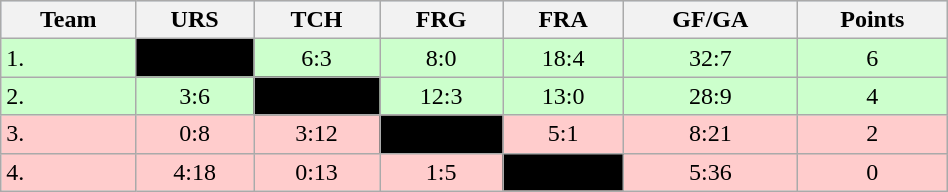<table class="wikitable" bgcolor="#EFEFFF" width="50%">
<tr bgcolor="#BCD2EE">
<th>Team</th>
<th>URS</th>
<th>TCH</th>
<th>FRG</th>
<th>FRA</th>
<th>GF/GA</th>
<th>Points</th>
</tr>
<tr bgcolor="#ccffcc" align="center">
<td align="left">1. </td>
<td style="background:#000000;"></td>
<td>6:3</td>
<td>8:0</td>
<td>18:4</td>
<td>32:7</td>
<td>6</td>
</tr>
<tr bgcolor="#ccffcc" align="center">
<td align="left">2. </td>
<td>3:6</td>
<td style="background:#000000;"></td>
<td>12:3</td>
<td>13:0</td>
<td>28:9</td>
<td>4</td>
</tr>
<tr bgcolor="#ffcccc" align="center">
<td align="left">3. </td>
<td>0:8</td>
<td>3:12</td>
<td style="background:#000000;"></td>
<td>5:1</td>
<td>8:21</td>
<td>2</td>
</tr>
<tr bgcolor="#ffcccc" align="center">
<td align="left">4. </td>
<td>4:18</td>
<td>0:13</td>
<td>1:5</td>
<td style="background:#000000;"></td>
<td>5:36</td>
<td>0</td>
</tr>
</table>
